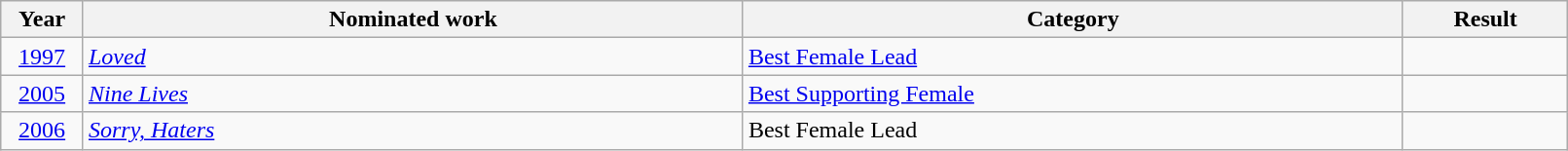<table class="wikitable" width=85%>
<tr>
<th width=5%>Year</th>
<th width=40%>Nominated work</th>
<th width=40%>Category</th>
<th width=10%>Result</th>
</tr>
<tr>
<td style="text-align:center;"><a href='#'>1997</a></td>
<td><em><a href='#'>Loved</a></em></td>
<td><a href='#'>Best Female Lead</a></td>
<td></td>
</tr>
<tr>
<td style="text-align:center;"><a href='#'>2005</a></td>
<td><em><a href='#'>Nine Lives</a></em></td>
<td><a href='#'>Best Supporting Female</a></td>
<td></td>
</tr>
<tr>
<td style="text-align:center;"><a href='#'>2006</a></td>
<td><em><a href='#'>Sorry, Haters</a></em></td>
<td>Best Female Lead</td>
<td></td>
</tr>
</table>
